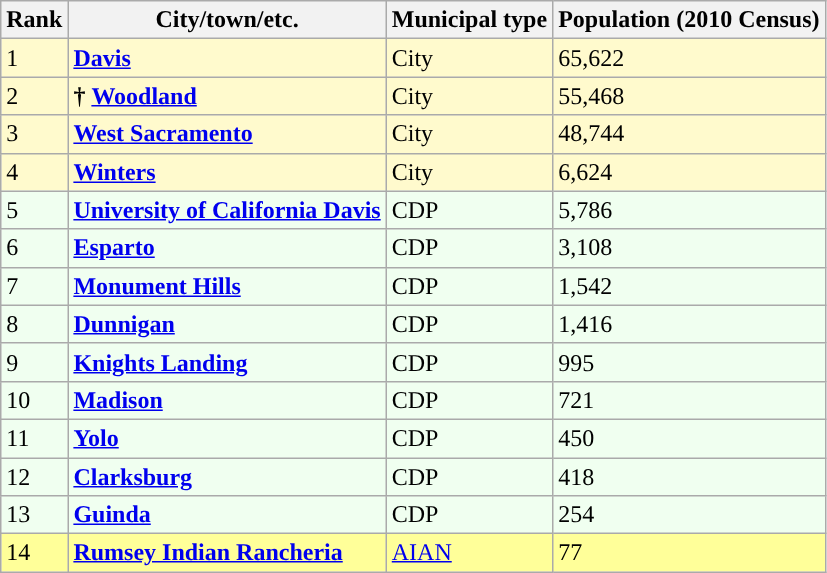<table class="wikitable sortable">
<tr>
<th>Rank</th>
<th>City/town/etc.</th>
<th>Municipal type</th>
<th>Population (2010 Census)</th>
</tr>
<tr style="background-color:#FFFACD;">
<td>1</td>
<td><strong><a href='#'>Davis</a></strong></td>
<td>City</td>
<td>65,622</td>
</tr>
<tr style="background-color:#FFFACD;">
<td>2</td>
<td><strong>†</strong> <strong><a href='#'>Woodland</a></strong></td>
<td>City</td>
<td>55,468</td>
</tr>
<tr style="background-color:#FFFACD;">
<td>3</td>
<td><strong><a href='#'>West Sacramento</a></strong></td>
<td>City</td>
<td>48,744</td>
</tr>
<tr style="background-color:#FFFACD;">
<td>4</td>
<td><strong><a href='#'>Winters</a></strong></td>
<td>City</td>
<td>6,624</td>
</tr>
<tr style="background-color:#F0FFF0;">
<td>5</td>
<td><strong><a href='#'>University of California Davis</a></strong></td>
<td>CDP</td>
<td>5,786</td>
</tr>
<tr style="background-color:#F0FFF0;">
<td>6</td>
<td><strong><a href='#'>Esparto</a></strong></td>
<td>CDP</td>
<td>3,108</td>
</tr>
<tr style="background-color:#F0FFF0;">
<td>7</td>
<td><strong><a href='#'>Monument Hills</a></strong></td>
<td>CDP</td>
<td>1,542</td>
</tr>
<tr style="background-color:#F0FFF0;">
<td>8</td>
<td><strong><a href='#'>Dunnigan</a></strong></td>
<td>CDP</td>
<td>1,416</td>
</tr>
<tr style="background-color:#F0FFF0;">
<td>9</td>
<td><strong><a href='#'>Knights Landing</a></strong></td>
<td>CDP</td>
<td>995</td>
</tr>
<tr style="background-color:#F0FFF0;">
<td>10</td>
<td><strong><a href='#'>Madison</a></strong></td>
<td>CDP</td>
<td>721</td>
</tr>
<tr style="background-color:#F0FFF0;">
<td>11</td>
<td><strong><a href='#'>Yolo</a></strong></td>
<td>CDP</td>
<td>450</td>
</tr>
<tr style="background-color:#F0FFF0;">
<td>12</td>
<td><strong><a href='#'>Clarksburg</a></strong></td>
<td>CDP</td>
<td>418</td>
</tr>
<tr style="background-color:#F0FFF0;">
<td>13</td>
<td><strong><a href='#'>Guinda</a></strong></td>
<td>CDP</td>
<td>254</td>
</tr>
<tr style="background-color:#FFFF99;">
<td>14</td>
<td><strong><a href='#'>Rumsey Indian Rancheria</a></strong></td>
<td><a href='#'>AIAN</a></td>
<td>77</td>
</tr>
</table>
